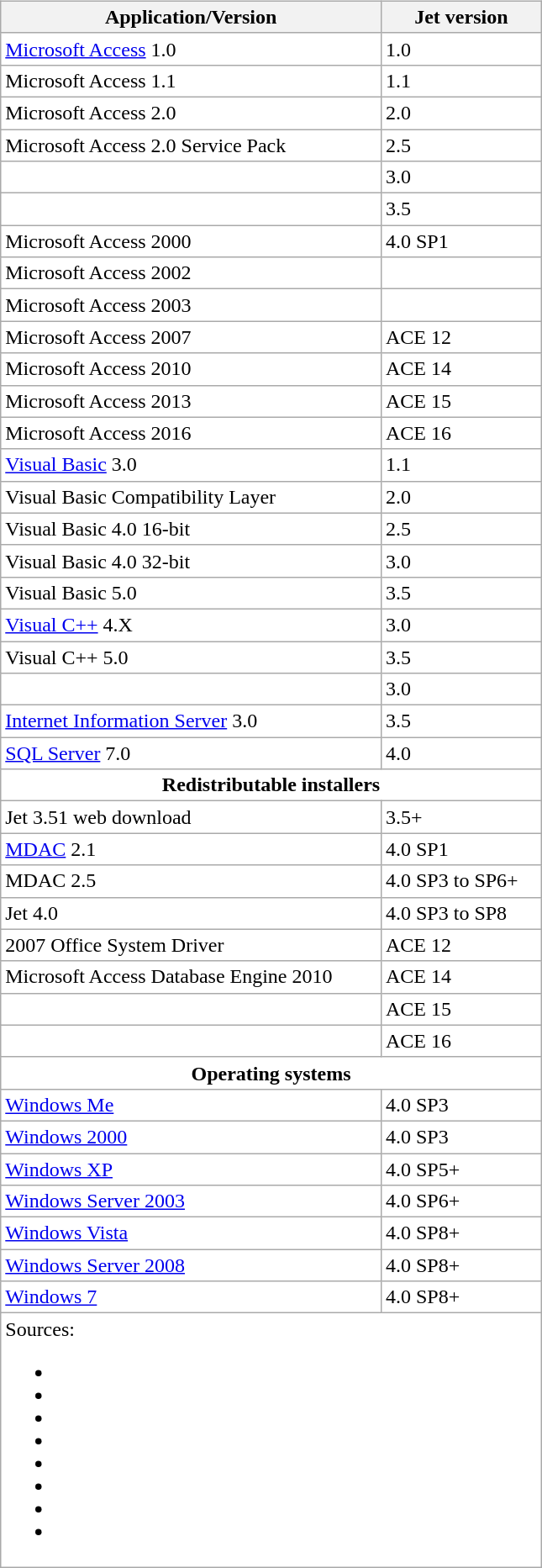<table class="wikitable floatright" style="width:430px; float: right; background: white;  margin-left: 10px; margin-right: 10px; margin-top: 5px; margin-bottom: 5px;">
<tr 4>
<th align=center><strong>Application/Version</strong></th>
<th align=center><strong>Jet version</strong></th>
</tr>
<tr>
<td><a href='#'>Microsoft Access</a> 1.0</td>
<td align=left>1.0</td>
</tr>
<tr>
<td>Microsoft Access 1.1</td>
<td>1.1</td>
</tr>
<tr>
<td>Microsoft Access 2.0</td>
<td>2.0</td>
</tr>
<tr>
<td>Microsoft Access 2.0 Service Pack</td>
<td>2.5</td>
</tr>
<tr>
<td></td>
<td>3.0</td>
</tr>
<tr>
<td></td>
<td>3.5</td>
</tr>
<tr>
<td>Microsoft Access 2000</td>
<td>4.0 SP1</td>
</tr>
<tr>
<td>Microsoft Access 2002</td>
<td></td>
</tr>
<tr>
<td>Microsoft Access 2003</td>
<td></td>
</tr>
<tr>
<td>Microsoft Access 2007</td>
<td>ACE 12</td>
</tr>
<tr>
<td>Microsoft Access 2010</td>
<td>ACE 14</td>
</tr>
<tr>
<td>Microsoft Access 2013</td>
<td>ACE 15</td>
</tr>
<tr>
<td>Microsoft Access 2016</td>
<td>ACE 16</td>
</tr>
<tr>
<td><a href='#'>Visual Basic</a> 3.0</td>
<td>1.1</td>
</tr>
<tr>
<td>Visual Basic Compatibility Layer</td>
<td>2.0</td>
</tr>
<tr>
<td>Visual Basic 4.0 16-bit</td>
<td>2.5</td>
</tr>
<tr>
<td>Visual Basic 4.0 32-bit</td>
<td>3.0</td>
</tr>
<tr>
<td>Visual Basic 5.0</td>
<td>3.5</td>
</tr>
<tr>
<td><a href='#'>Visual C++</a> 4.X</td>
<td>3.0</td>
</tr>
<tr>
<td>Visual C++ 5.0</td>
<td>3.5</td>
</tr>
<tr>
<td></td>
<td>3.0</td>
</tr>
<tr>
<td><a href='#'>Internet Information Server</a> 3.0</td>
<td>3.5</td>
</tr>
<tr>
<td><a href='#'>SQL Server</a> 7.0</td>
<td>4.0</td>
</tr>
<tr>
<td colspan="2" style="text-align:center;"><strong>Redistributable installers</strong></td>
</tr>
<tr>
<td>Jet 3.51 web download</td>
<td>3.5+</td>
</tr>
<tr>
<td><a href='#'>MDAC</a> 2.1</td>
<td>4.0 SP1</td>
</tr>
<tr>
<td>MDAC 2.5</td>
<td>4.0 SP3 to SP6+</td>
</tr>
<tr>
<td>Jet 4.0</td>
<td>4.0 SP3 to SP8</td>
</tr>
<tr>
<td>2007 Office System Driver</td>
<td>ACE 12</td>
</tr>
<tr>
<td>Microsoft Access Database Engine 2010</td>
<td>ACE 14</td>
</tr>
<tr>
<td></td>
<td>ACE 15</td>
</tr>
<tr>
<td></td>
<td>ACE 16</td>
</tr>
<tr>
<td colspan="2" style="text-align:center;"><strong>Operating systems</strong></td>
</tr>
<tr>
<td><a href='#'>Windows Me</a></td>
<td>4.0 SP3</td>
</tr>
<tr>
<td><a href='#'>Windows 2000</a></td>
<td>4.0 SP3</td>
</tr>
<tr>
<td><a href='#'>Windows XP</a></td>
<td>4.0 SP5+</td>
</tr>
<tr>
<td><a href='#'>Windows Server 2003</a></td>
<td>4.0 SP6+</td>
</tr>
<tr>
<td><a href='#'>Windows Vista</a></td>
<td>4.0 SP8+</td>
</tr>
<tr>
<td><a href='#'>Windows Server 2008</a></td>
<td>4.0 SP8+</td>
</tr>
<tr>
<td><a href='#'>Windows 7</a></td>
<td>4.0 SP8+</td>
</tr>
<tr>
<td style="text-align:left;" colspan="2"><div>Sources:<br><ul><li><span></span></li><li><span></span></li><li><span></span></li><li><span></span></li><li><span></span></li><li><span></span></li><li><span></span></li><li><span></span></li></ul></div></td>
</tr>
</table>
